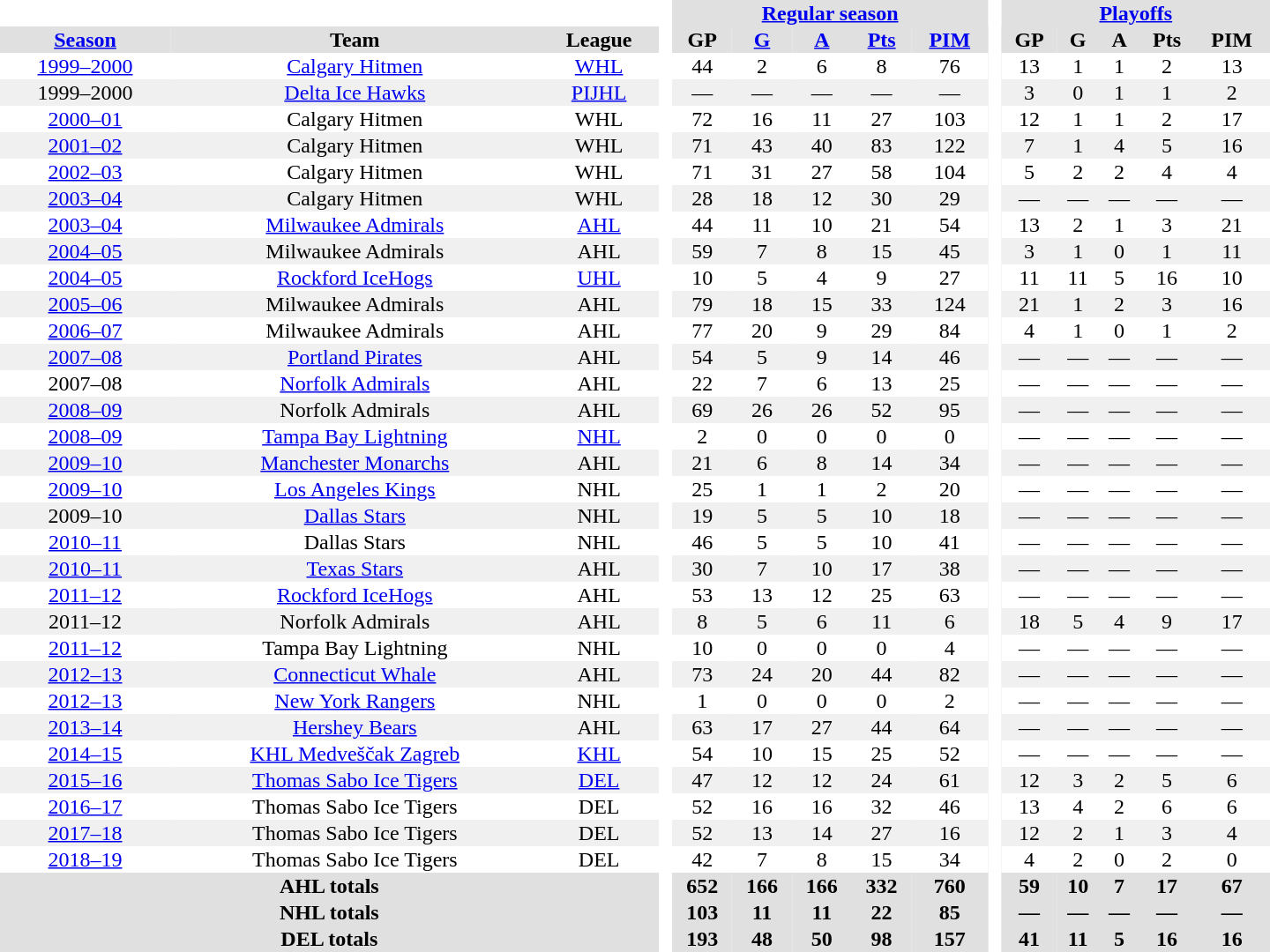<table border="0" cellpadding="1" cellspacing="0" style="text-align:center; width:60em;">
<tr style="background:#e0e0e0;">
<th colspan="3" bgcolor="#ffffff"> </th>
<th rowspan="99" bgcolor="#ffffff"> </th>
<th colspan="5"><a href='#'>Regular season</a></th>
<th rowspan="99" bgcolor="#ffffff"> </th>
<th colspan="5"><a href='#'>Playoffs</a></th>
</tr>
<tr style="background:#e0e0e0;">
<th><a href='#'>Season</a></th>
<th>Team</th>
<th>League</th>
<th>GP</th>
<th><a href='#'>G</a></th>
<th><a href='#'>A</a></th>
<th><a href='#'>Pts</a></th>
<th><a href='#'>PIM</a></th>
<th>GP</th>
<th>G</th>
<th>A</th>
<th>Pts</th>
<th>PIM</th>
</tr>
<tr>
<td><a href='#'>1999–2000</a></td>
<td><a href='#'>Calgary Hitmen</a></td>
<td><a href='#'>WHL</a></td>
<td>44</td>
<td>2</td>
<td>6</td>
<td>8</td>
<td>76</td>
<td>13</td>
<td>1</td>
<td>1</td>
<td>2</td>
<td>13</td>
</tr>
<tr style="background:#f0f0f0;">
<td>1999–2000</td>
<td><a href='#'>Delta Ice Hawks</a></td>
<td><a href='#'>PIJHL</a></td>
<td>—</td>
<td>—</td>
<td>—</td>
<td>—</td>
<td>—</td>
<td>3</td>
<td>0</td>
<td>1</td>
<td>1</td>
<td>2</td>
</tr>
<tr>
<td><a href='#'>2000–01</a></td>
<td>Calgary Hitmen</td>
<td>WHL</td>
<td>72</td>
<td>16</td>
<td>11</td>
<td>27</td>
<td>103</td>
<td>12</td>
<td>1</td>
<td>1</td>
<td>2</td>
<td>17</td>
</tr>
<tr style="background:#f0f0f0;">
<td><a href='#'>2001–02</a></td>
<td>Calgary Hitmen</td>
<td>WHL</td>
<td>71</td>
<td>43</td>
<td>40</td>
<td>83</td>
<td>122</td>
<td>7</td>
<td>1</td>
<td>4</td>
<td>5</td>
<td>16</td>
</tr>
<tr>
<td><a href='#'>2002–03</a></td>
<td>Calgary Hitmen</td>
<td>WHL</td>
<td>71</td>
<td>31</td>
<td>27</td>
<td>58</td>
<td>104</td>
<td>5</td>
<td>2</td>
<td>2</td>
<td>4</td>
<td>4</td>
</tr>
<tr style="background:#f0f0f0;">
<td><a href='#'>2003–04</a></td>
<td>Calgary Hitmen</td>
<td>WHL</td>
<td>28</td>
<td>18</td>
<td>12</td>
<td>30</td>
<td>29</td>
<td>—</td>
<td>—</td>
<td>—</td>
<td>—</td>
<td>—</td>
</tr>
<tr>
<td><a href='#'>2003–04</a></td>
<td><a href='#'>Milwaukee Admirals</a></td>
<td><a href='#'>AHL</a></td>
<td>44</td>
<td>11</td>
<td>10</td>
<td>21</td>
<td>54</td>
<td>13</td>
<td>2</td>
<td>1</td>
<td>3</td>
<td>21</td>
</tr>
<tr style="background:#f0f0f0;">
<td><a href='#'>2004–05</a></td>
<td>Milwaukee Admirals</td>
<td>AHL</td>
<td>59</td>
<td>7</td>
<td>8</td>
<td>15</td>
<td>45</td>
<td>3</td>
<td>1</td>
<td>0</td>
<td>1</td>
<td>11</td>
</tr>
<tr>
<td><a href='#'>2004–05</a></td>
<td><a href='#'>Rockford IceHogs</a></td>
<td><a href='#'>UHL</a></td>
<td>10</td>
<td>5</td>
<td>4</td>
<td>9</td>
<td>27</td>
<td>11</td>
<td>11</td>
<td>5</td>
<td>16</td>
<td>10</td>
</tr>
<tr style="background:#f0f0f0;">
<td><a href='#'>2005–06</a></td>
<td>Milwaukee Admirals</td>
<td>AHL</td>
<td>79</td>
<td>18</td>
<td>15</td>
<td>33</td>
<td>124</td>
<td>21</td>
<td>1</td>
<td>2</td>
<td>3</td>
<td>16</td>
</tr>
<tr>
<td><a href='#'>2006–07</a></td>
<td>Milwaukee Admirals</td>
<td>AHL</td>
<td>77</td>
<td>20</td>
<td>9</td>
<td>29</td>
<td>84</td>
<td>4</td>
<td>1</td>
<td>0</td>
<td>1</td>
<td>2</td>
</tr>
<tr style="background:#f0f0f0;">
<td><a href='#'>2007–08</a></td>
<td><a href='#'>Portland Pirates</a></td>
<td>AHL</td>
<td>54</td>
<td>5</td>
<td>9</td>
<td>14</td>
<td>46</td>
<td>—</td>
<td>—</td>
<td>—</td>
<td>—</td>
<td>—</td>
</tr>
<tr>
<td>2007–08</td>
<td><a href='#'>Norfolk Admirals</a></td>
<td>AHL</td>
<td>22</td>
<td>7</td>
<td>6</td>
<td>13</td>
<td>25</td>
<td>—</td>
<td>—</td>
<td>—</td>
<td>—</td>
<td>—</td>
</tr>
<tr style="background:#f0f0f0;">
<td><a href='#'>2008–09</a></td>
<td>Norfolk Admirals</td>
<td>AHL</td>
<td>69</td>
<td>26</td>
<td>26</td>
<td>52</td>
<td>95</td>
<td>—</td>
<td>—</td>
<td>—</td>
<td>—</td>
<td>—</td>
</tr>
<tr>
<td><a href='#'>2008–09</a></td>
<td><a href='#'>Tampa Bay Lightning</a></td>
<td><a href='#'>NHL</a></td>
<td>2</td>
<td>0</td>
<td>0</td>
<td>0</td>
<td>0</td>
<td>—</td>
<td>—</td>
<td>—</td>
<td>—</td>
<td>—</td>
</tr>
<tr style="background:#f0f0f0;">
<td><a href='#'>2009–10</a></td>
<td><a href='#'>Manchester Monarchs</a></td>
<td>AHL</td>
<td>21</td>
<td>6</td>
<td>8</td>
<td>14</td>
<td>34</td>
<td>—</td>
<td>—</td>
<td>—</td>
<td>—</td>
<td>—</td>
</tr>
<tr>
<td><a href='#'>2009–10</a></td>
<td><a href='#'>Los Angeles Kings</a></td>
<td>NHL</td>
<td>25</td>
<td>1</td>
<td>1</td>
<td>2</td>
<td>20</td>
<td>—</td>
<td>—</td>
<td>—</td>
<td>—</td>
<td>—</td>
</tr>
<tr style="background:#f0f0f0;">
<td>2009–10</td>
<td><a href='#'>Dallas Stars</a></td>
<td>NHL</td>
<td>19</td>
<td>5</td>
<td>5</td>
<td>10</td>
<td>18</td>
<td>—</td>
<td>—</td>
<td>—</td>
<td>—</td>
<td>—</td>
</tr>
<tr>
<td><a href='#'>2010–11</a></td>
<td>Dallas Stars</td>
<td>NHL</td>
<td>46</td>
<td>5</td>
<td>5</td>
<td>10</td>
<td>41</td>
<td>—</td>
<td>—</td>
<td>—</td>
<td>—</td>
<td>—</td>
</tr>
<tr style="background:#f0f0f0;">
<td><a href='#'>2010–11</a></td>
<td><a href='#'>Texas Stars</a></td>
<td>AHL</td>
<td>30</td>
<td>7</td>
<td>10</td>
<td>17</td>
<td>38</td>
<td>—</td>
<td>—</td>
<td>—</td>
<td>—</td>
<td>—</td>
</tr>
<tr>
<td><a href='#'>2011–12</a></td>
<td><a href='#'>Rockford IceHogs</a></td>
<td>AHL</td>
<td>53</td>
<td>13</td>
<td>12</td>
<td>25</td>
<td>63</td>
<td>—</td>
<td>—</td>
<td>—</td>
<td>—</td>
<td>—</td>
</tr>
<tr style="background:#f0f0f0;">
<td>2011–12</td>
<td>Norfolk Admirals</td>
<td>AHL</td>
<td>8</td>
<td>5</td>
<td>6</td>
<td>11</td>
<td>6</td>
<td>18</td>
<td>5</td>
<td>4</td>
<td>9</td>
<td>17</td>
</tr>
<tr>
<td><a href='#'>2011–12</a></td>
<td>Tampa Bay Lightning</td>
<td>NHL</td>
<td>10</td>
<td>0</td>
<td>0</td>
<td>0</td>
<td>4</td>
<td>—</td>
<td>—</td>
<td>—</td>
<td>—</td>
<td>—</td>
</tr>
<tr style="background:#f0f0f0;">
<td><a href='#'>2012–13</a></td>
<td><a href='#'>Connecticut Whale</a></td>
<td>AHL</td>
<td>73</td>
<td>24</td>
<td>20</td>
<td>44</td>
<td>82</td>
<td>—</td>
<td>—</td>
<td>—</td>
<td>—</td>
<td>—</td>
</tr>
<tr>
<td><a href='#'>2012–13</a></td>
<td><a href='#'>New York Rangers</a></td>
<td>NHL</td>
<td>1</td>
<td>0</td>
<td>0</td>
<td>0</td>
<td>2</td>
<td>—</td>
<td>—</td>
<td>—</td>
<td>—</td>
<td>—</td>
</tr>
<tr style="background:#f0f0f0;">
<td><a href='#'>2013–14</a></td>
<td><a href='#'>Hershey Bears</a></td>
<td>AHL</td>
<td>63</td>
<td>17</td>
<td>27</td>
<td>44</td>
<td>64</td>
<td>—</td>
<td>—</td>
<td>—</td>
<td>—</td>
<td>—</td>
</tr>
<tr>
<td><a href='#'>2014–15</a></td>
<td><a href='#'>KHL Medveščak Zagreb</a></td>
<td><a href='#'>KHL</a></td>
<td>54</td>
<td>10</td>
<td>15</td>
<td>25</td>
<td>52</td>
<td>—</td>
<td>—</td>
<td>—</td>
<td>—</td>
<td>—</td>
</tr>
<tr style="background:#f0f0f0;">
<td><a href='#'>2015–16</a></td>
<td><a href='#'>Thomas Sabo Ice Tigers</a></td>
<td><a href='#'>DEL</a></td>
<td>47</td>
<td>12</td>
<td>12</td>
<td>24</td>
<td>61</td>
<td>12</td>
<td>3</td>
<td>2</td>
<td>5</td>
<td>6</td>
</tr>
<tr>
<td><a href='#'>2016–17</a></td>
<td>Thomas Sabo Ice Tigers</td>
<td>DEL</td>
<td>52</td>
<td>16</td>
<td>16</td>
<td>32</td>
<td>46</td>
<td>13</td>
<td>4</td>
<td>2</td>
<td>6</td>
<td>6</td>
</tr>
<tr style="background:#f0f0f0;">
<td><a href='#'>2017–18</a></td>
<td>Thomas Sabo Ice Tigers</td>
<td>DEL</td>
<td>52</td>
<td>13</td>
<td>14</td>
<td>27</td>
<td>16</td>
<td>12</td>
<td>2</td>
<td>1</td>
<td>3</td>
<td>4</td>
</tr>
<tr>
<td><a href='#'>2018–19</a></td>
<td>Thomas Sabo Ice Tigers</td>
<td>DEL</td>
<td>42</td>
<td>7</td>
<td>8</td>
<td>15</td>
<td>34</td>
<td>4</td>
<td>2</td>
<td>0</td>
<td>2</td>
<td>0</td>
</tr>
<tr style="background:#e0e0e0;">
<th colspan="3">AHL totals</th>
<th>652</th>
<th>166</th>
<th>166</th>
<th>332</th>
<th>760</th>
<th>59</th>
<th>10</th>
<th>7</th>
<th>17</th>
<th>67</th>
</tr>
<tr style="background:#e0e0e0;">
<th colspan="3">NHL totals</th>
<th>103</th>
<th>11</th>
<th>11</th>
<th>22</th>
<th>85</th>
<th>—</th>
<th>—</th>
<th>—</th>
<th>—</th>
<th>—</th>
</tr>
<tr style="background:#e0e0e0;">
<th colspan="3">DEL totals</th>
<th>193</th>
<th>48</th>
<th>50</th>
<th>98</th>
<th>157</th>
<th>41</th>
<th>11</th>
<th>5</th>
<th>16</th>
<th>16</th>
</tr>
</table>
